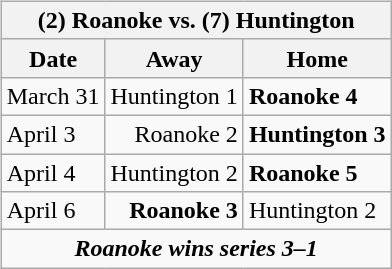<table cellspacing="10">
<tr>
<td valign="top"><br><table class="wikitable">
<tr>
<th bgcolor="#DDDDDD" colspan="4">(2) Roanoke vs. (7) Huntington</th>
</tr>
<tr>
<th>Date</th>
<th>Away</th>
<th>Home</th>
</tr>
<tr>
<td>March 31</td>
<td align="right">Huntington 1</td>
<td><strong>Roanoke 4</strong></td>
</tr>
<tr>
<td>April 3</td>
<td align="right">Roanoke 2</td>
<td><strong>Huntington 3</strong></td>
</tr>
<tr>
<td>April 4</td>
<td align="right">Huntington 2</td>
<td><strong>Roanoke 5</strong></td>
</tr>
<tr>
<td>April 6</td>
<td align="right"><strong>Roanoke 3</strong></td>
<td>Huntington 2</td>
</tr>
<tr align="center">
<td colspan="4"><strong><em>Roanoke wins series 3–1</em></strong></td>
</tr>
</table>
</td>
</tr>
</table>
